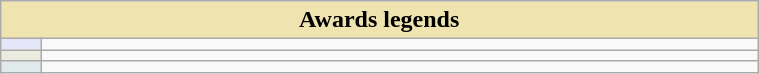<table class="wikitable" style="width:40%">
<tr>
<th colspan="2" style="background-color:#EFE4B0;">Awards legends</th>
</tr>
<tr>
<td style="background-color:#E6E6FA;width:20px;"></td>
<td></td>
</tr>
<tr>
<td style="background-color:#EBEBE0;width:20px;"></td>
<td></td>
</tr>
<tr>
<td style="background-color:#E0EAEA;width:20px;"></td>
<td></td>
</tr>
</table>
